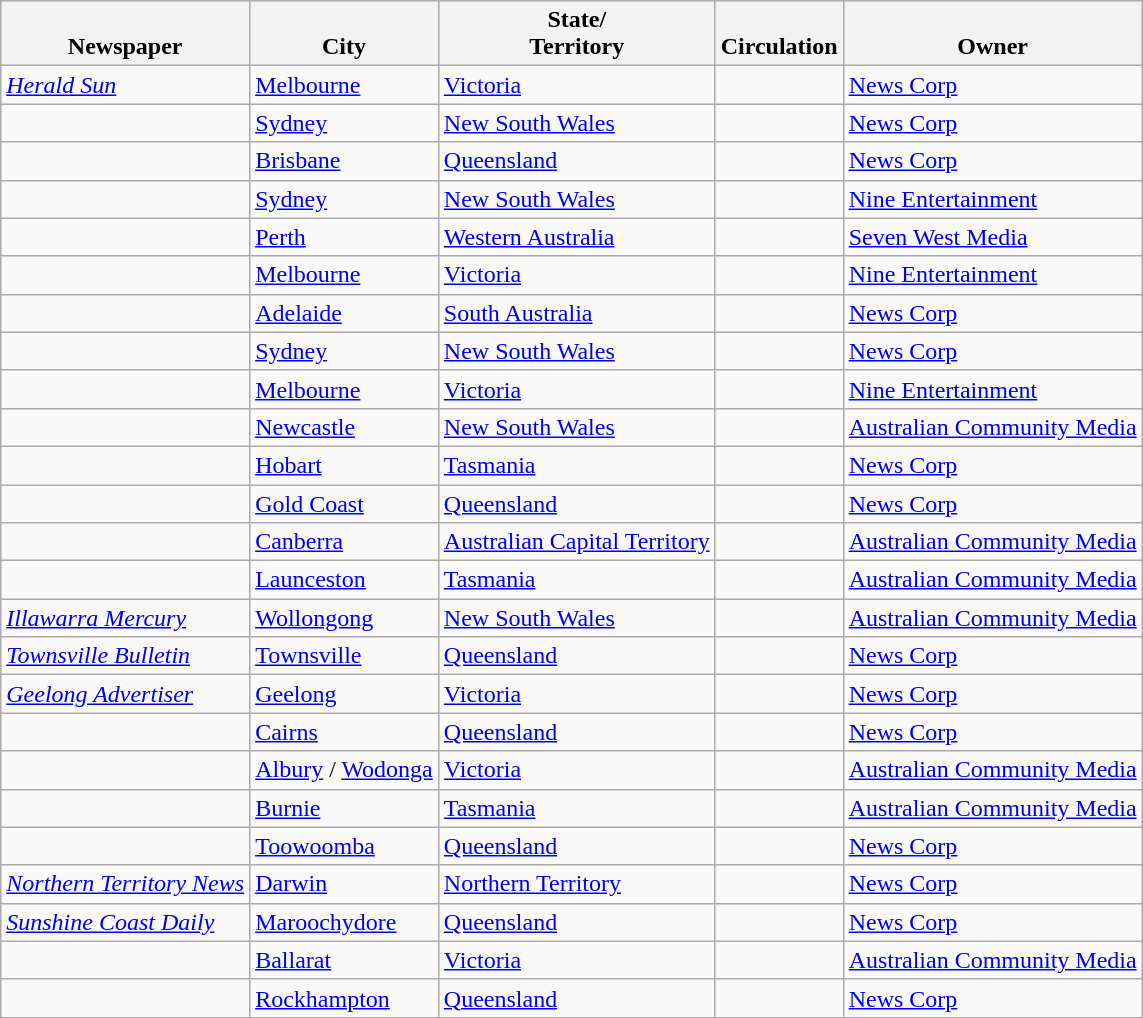<table class="wikitable sortable">
<tr valign=bottom>
<th>Newspaper</th>
<th>City</th>
<th>State/<br>Territory</th>
<th>Circulation</th>
<th>Owner</th>
</tr>
<tr>
<td><em><a href='#'>Herald Sun</a></em></td>
<td><a href='#'>Melbourne</a></td>
<td><a href='#'>Victoria</a></td>
<td></td>
<td><a href='#'>News Corp</a></td>
</tr>
<tr>
<td><em></em></td>
<td><a href='#'>Sydney</a></td>
<td><a href='#'>New South Wales</a></td>
<td></td>
<td><a href='#'>News Corp</a></td>
</tr>
<tr>
<td><em></em></td>
<td><a href='#'>Brisbane</a></td>
<td><a href='#'>Queensland</a></td>
<td></td>
<td><a href='#'>News Corp</a></td>
</tr>
<tr>
<td><em></em></td>
<td><a href='#'>Sydney</a></td>
<td><a href='#'>New South Wales</a></td>
<td></td>
<td><a href='#'>Nine Entertainment</a></td>
</tr>
<tr>
<td><em></em></td>
<td><a href='#'>Perth</a></td>
<td><a href='#'>Western Australia</a></td>
<td></td>
<td><a href='#'>Seven West Media</a></td>
</tr>
<tr>
<td><em></em></td>
<td><a href='#'>Melbourne</a></td>
<td><a href='#'>Victoria</a></td>
<td></td>
<td><a href='#'>Nine Entertainment</a></td>
</tr>
<tr>
<td><em></em></td>
<td><a href='#'>Adelaide</a></td>
<td><a href='#'>South Australia</a></td>
<td></td>
<td><a href='#'>News Corp</a></td>
</tr>
<tr>
<td><em></em></td>
<td><a href='#'>Sydney</a></td>
<td><a href='#'>New South Wales</a></td>
<td></td>
<td><a href='#'>News Corp</a></td>
</tr>
<tr>
<td><em></em></td>
<td><a href='#'>Melbourne</a></td>
<td><a href='#'>Victoria</a></td>
<td></td>
<td><a href='#'>Nine Entertainment</a></td>
</tr>
<tr>
<td><em></em></td>
<td><a href='#'>Newcastle</a></td>
<td><a href='#'>New South Wales</a></td>
<td></td>
<td><a href='#'>Australian Community Media</a></td>
</tr>
<tr>
<td><em></em></td>
<td><a href='#'>Hobart</a></td>
<td><a href='#'>Tasmania</a></td>
<td></td>
<td><a href='#'>News Corp</a></td>
</tr>
<tr>
<td><em></em></td>
<td><a href='#'>Gold Coast</a></td>
<td><a href='#'>Queensland</a></td>
<td></td>
<td><a href='#'>News Corp</a></td>
</tr>
<tr>
<td><em></em></td>
<td><a href='#'>Canberra</a></td>
<td><a href='#'>Australian Capital Territory</a></td>
<td></td>
<td><a href='#'>Australian Community Media</a></td>
</tr>
<tr>
<td><em></em></td>
<td><a href='#'>Launceston</a></td>
<td><a href='#'>Tasmania</a></td>
<td></td>
<td><a href='#'>Australian Community Media</a></td>
</tr>
<tr>
<td><em><a href='#'>Illawarra Mercury</a></em></td>
<td><a href='#'>Wollongong</a></td>
<td><a href='#'>New South Wales</a></td>
<td></td>
<td><a href='#'>Australian Community Media</a></td>
</tr>
<tr>
<td><em><a href='#'>Townsville Bulletin</a></em></td>
<td><a href='#'>Townsville</a></td>
<td><a href='#'>Queensland</a></td>
<td></td>
<td><a href='#'>News Corp</a></td>
</tr>
<tr>
<td><em><a href='#'>Geelong Advertiser</a></em></td>
<td><a href='#'>Geelong</a></td>
<td><a href='#'>Victoria</a></td>
<td></td>
<td><a href='#'>News Corp</a></td>
</tr>
<tr>
<td><em></em></td>
<td><a href='#'>Cairns</a></td>
<td><a href='#'>Queensland</a></td>
<td></td>
<td><a href='#'>News Corp</a></td>
</tr>
<tr>
<td><em></em></td>
<td><a href='#'>Albury</a> / <a href='#'>Wodonga</a></td>
<td><a href='#'>Victoria</a></td>
<td></td>
<td><a href='#'>Australian Community Media</a></td>
</tr>
<tr>
<td><em></em></td>
<td><a href='#'>Burnie</a></td>
<td><a href='#'>Tasmania</a></td>
<td></td>
<td><a href='#'>Australian Community Media</a></td>
</tr>
<tr>
<td><em></em></td>
<td><a href='#'>Toowoomba</a></td>
<td><a href='#'>Queensland</a></td>
<td></td>
<td><a href='#'>News Corp</a></td>
</tr>
<tr>
<td><em><a href='#'>Northern Territory News</a></em></td>
<td><a href='#'>Darwin</a></td>
<td><a href='#'>Northern Territory</a></td>
<td></td>
<td><a href='#'>News Corp</a></td>
</tr>
<tr>
<td><em><a href='#'>Sunshine Coast Daily</a></em></td>
<td><a href='#'>Maroochydore</a></td>
<td><a href='#'>Queensland</a></td>
<td></td>
<td><a href='#'>News Corp</a></td>
</tr>
<tr>
<td><em></em></td>
<td><a href='#'>Ballarat</a></td>
<td><a href='#'>Victoria</a></td>
<td></td>
<td><a href='#'>Australian Community Media</a></td>
</tr>
<tr>
<td><em></em></td>
<td><a href='#'>Rockhampton</a></td>
<td><a href='#'>Queensland</a></td>
<td></td>
<td><a href='#'>News Corp</a></td>
</tr>
<tr>
</tr>
</table>
